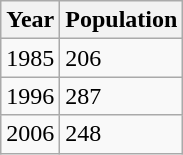<table class="wikitable">
<tr>
<th>Year</th>
<th>Population</th>
</tr>
<tr>
<td>1985</td>
<td>206</td>
</tr>
<tr>
<td>1996</td>
<td>287</td>
</tr>
<tr>
<td>2006</td>
<td>248</td>
</tr>
</table>
